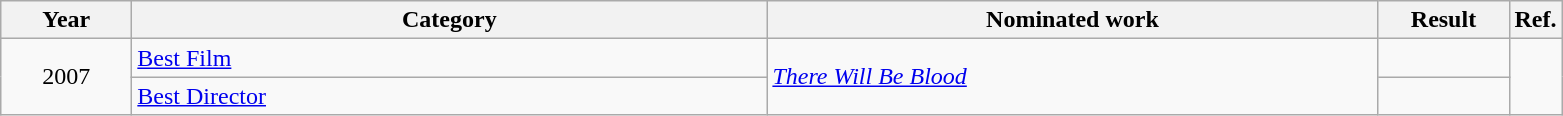<table class=wikitable>
<tr>
<th scope="col" style="width:5em;">Year</th>
<th scope="col" style="width:26em;">Category</th>
<th scope="col" style="width:25em;">Nominated work</th>
<th scope="col" style="width:5em;">Result</th>
<th>Ref.</th>
</tr>
<tr>
<td style="text-align:center;" rowspan="2">2007</td>
<td><a href='#'>Best Film</a></td>
<td rowspan="2"><em><a href='#'>There Will Be Blood</a></em></td>
<td></td>
<td rowspan="2"></td>
</tr>
<tr>
<td><a href='#'>Best Director</a></td>
<td></td>
</tr>
</table>
